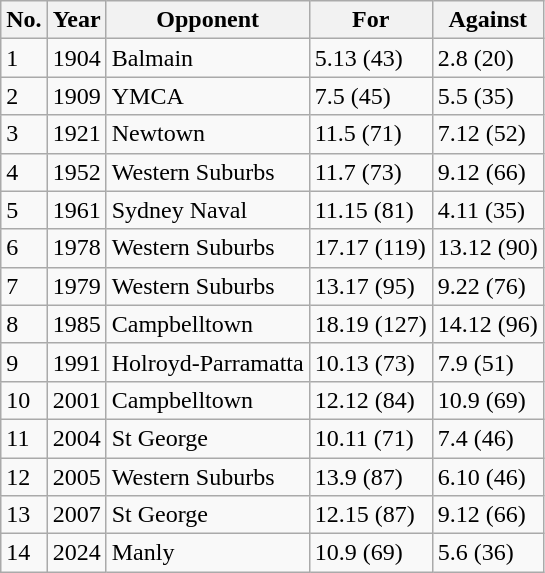<table class="wikitable sortable">
<tr>
<th>No.</th>
<th>Year</th>
<th>Opponent</th>
<th>For</th>
<th>Against</th>
</tr>
<tr>
<td>1</td>
<td>1904</td>
<td>Balmain</td>
<td>5.13 (43)</td>
<td>2.8 (20)</td>
</tr>
<tr>
<td>2</td>
<td>1909</td>
<td>YMCA</td>
<td>7.5 (45)</td>
<td>5.5 (35)</td>
</tr>
<tr>
<td>3</td>
<td>1921</td>
<td>Newtown</td>
<td>11.5 (71)</td>
<td>7.12 (52)</td>
</tr>
<tr>
<td>4</td>
<td>1952</td>
<td>Western Suburbs</td>
<td>11.7 (73)</td>
<td>9.12 (66)</td>
</tr>
<tr>
<td>5</td>
<td>1961</td>
<td>Sydney Naval</td>
<td>11.15 (81)</td>
<td>4.11 (35)</td>
</tr>
<tr>
<td>6</td>
<td>1978</td>
<td>Western Suburbs</td>
<td>17.17 (119)</td>
<td>13.12 (90)</td>
</tr>
<tr>
<td>7</td>
<td>1979</td>
<td>Western Suburbs</td>
<td>13.17 (95)</td>
<td>9.22 (76)</td>
</tr>
<tr>
<td>8</td>
<td>1985</td>
<td>Campbelltown</td>
<td>18.19 (127)</td>
<td>14.12 (96)</td>
</tr>
<tr>
<td>9</td>
<td>1991</td>
<td>Holroyd-Parramatta</td>
<td>10.13 (73)</td>
<td>7.9 (51)</td>
</tr>
<tr>
<td>10</td>
<td>2001</td>
<td>Campbelltown</td>
<td>12.12 (84)</td>
<td>10.9 (69)</td>
</tr>
<tr>
<td>11</td>
<td>2004</td>
<td>St George</td>
<td>10.11 (71)</td>
<td>7.4 (46)</td>
</tr>
<tr>
<td>12</td>
<td>2005</td>
<td>Western Suburbs</td>
<td>13.9 (87)</td>
<td>6.10 (46)</td>
</tr>
<tr>
<td>13</td>
<td>2007</td>
<td>St George</td>
<td>12.15 (87)</td>
<td>9.12 (66)</td>
</tr>
<tr>
<td>14</td>
<td>2024</td>
<td>Manly</td>
<td>10.9 (69)</td>
<td>5.6 (36)</td>
</tr>
</table>
